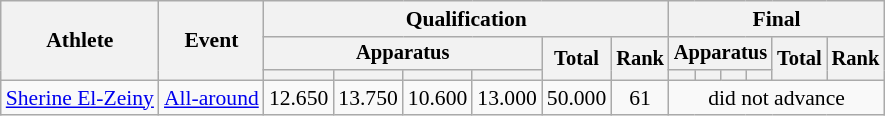<table class="wikitable" style="font-size:90%">
<tr>
<th rowspan="3">Athlete</th>
<th rowspan="3">Event</th>
<th colspan=6>Qualification</th>
<th colspan=6>Final</th>
</tr>
<tr style="font-size:95%">
<th colspan=4>Apparatus</th>
<th rowspan=2>Total</th>
<th rowspan=2>Rank</th>
<th colspan=4>Apparatus</th>
<th rowspan=2>Total</th>
<th rowspan=2>Rank</th>
</tr>
<tr style="font-size:95%">
<th></th>
<th></th>
<th></th>
<th></th>
<th></th>
<th></th>
<th></th>
<th></th>
</tr>
<tr align=center>
<td align=left><a href='#'>Sherine El-Zeiny</a></td>
<td align=left><a href='#'>All-around</a></td>
<td>12.650</td>
<td>13.750</td>
<td>10.600</td>
<td>13.000</td>
<td>50.000</td>
<td>61</td>
<td colspan=6>did not advance</td>
</tr>
</table>
